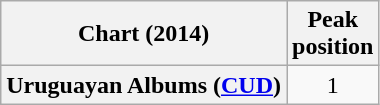<table class="wikitable sortable plainrowheaders" style="text-align:center">
<tr>
<th scope="col">Chart (2014)</th>
<th scope="col">Peak<br>position</th>
</tr>
<tr>
<th scope="row">Uruguayan Albums (<a href='#'>CUD</a>)</th>
<td>1</td>
</tr>
</table>
